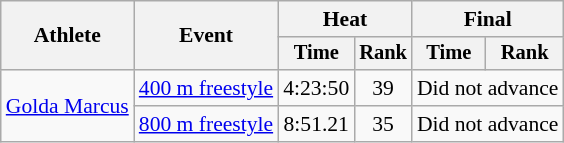<table class=wikitable style="font-size:90%">
<tr>
<th rowspan="2">Athlete</th>
<th rowspan="2">Event</th>
<th colspan="2">Heat</th>
<th colspan="2">Final</th>
</tr>
<tr style="font-size:95%">
<th>Time</th>
<th>Rank</th>
<th>Time</th>
<th>Rank</th>
</tr>
<tr align=center>
<td align=left rowspan=2><a href='#'>Golda Marcus</a></td>
<td align=left><a href='#'>400 m freestyle</a></td>
<td>4:23:50</td>
<td>39</td>
<td colspan=2>Did not advance</td>
</tr>
<tr align=center>
<td align=left><a href='#'>800 m freestyle</a></td>
<td>8:51.21</td>
<td>35</td>
<td colspan=2>Did not advance</td>
</tr>
</table>
